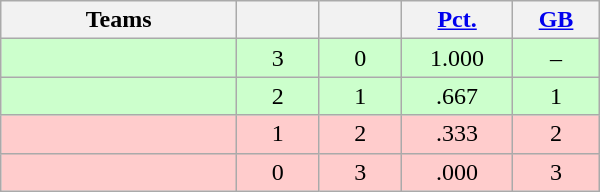<table class="wikitable" width="400" style="text-align:center;">
<tr>
<th width="20%">Teams</th>
<th width="7%"></th>
<th width="7%"></th>
<th width="8%"><a href='#'>Pct.</a></th>
<th width="7%"><a href='#'>GB</a></th>
</tr>
<tr style="background-color:#cfc">
<td align=left></td>
<td>3</td>
<td>0</td>
<td>1.000</td>
<td>–</td>
</tr>
<tr style="background-color:#cfc">
<td align=left></td>
<td>2</td>
<td>1</td>
<td>.667</td>
<td>1</td>
</tr>
<tr style="background-color:#fcc">
<td align=left></td>
<td>1</td>
<td>2</td>
<td>.333</td>
<td>2</td>
</tr>
<tr style="background-color:#fcc">
<td align=left></td>
<td>0</td>
<td>3</td>
<td>.000</td>
<td>3</td>
</tr>
</table>
